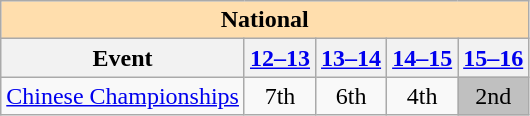<table class="wikitable" style="text-align:center">
<tr>
<th style="background-color: #ffdead; " colspan=5 align=center>National</th>
</tr>
<tr>
<th>Event</th>
<th><a href='#'>12–13</a></th>
<th><a href='#'>13–14</a></th>
<th><a href='#'>14–15</a></th>
<th><a href='#'>15–16</a></th>
</tr>
<tr>
<td align=left><a href='#'>Chinese Championships</a></td>
<td>7th</td>
<td>6th</td>
<td>4th</td>
<td bgcolor=silver>2nd</td>
</tr>
</table>
